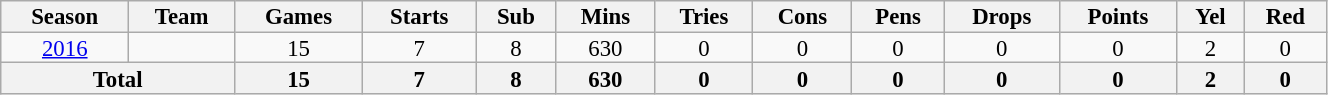<table class="wikitable" style="text-align:center; line-height:90%; font-size:95%; width:70%;">
<tr>
<th>Season</th>
<th>Team</th>
<th>Games</th>
<th>Starts</th>
<th>Sub</th>
<th>Mins</th>
<th>Tries</th>
<th>Cons</th>
<th>Pens</th>
<th>Drops</th>
<th>Points</th>
<th>Yel</th>
<th>Red</th>
</tr>
<tr>
<td><a href='#'>2016</a></td>
<td></td>
<td>15</td>
<td>7</td>
<td>8</td>
<td>630</td>
<td>0</td>
<td>0</td>
<td>0</td>
<td>0</td>
<td>0</td>
<td>2</td>
<td>0</td>
</tr>
<tr>
<th colspan="2">Total</th>
<th>15</th>
<th>7</th>
<th>8</th>
<th>630</th>
<th>0</th>
<th>0</th>
<th>0</th>
<th>0</th>
<th>0</th>
<th>2</th>
<th>0</th>
</tr>
</table>
